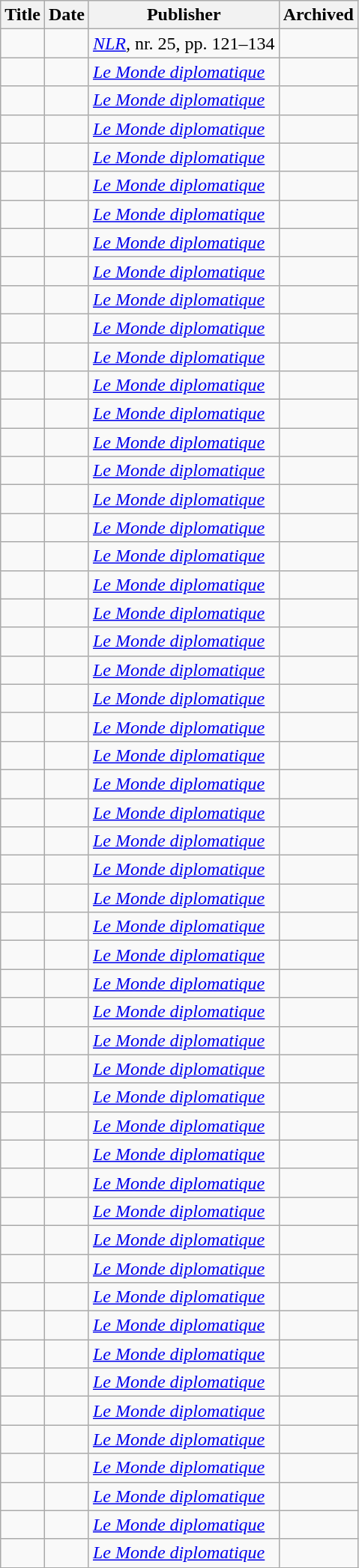<table class="wikitable sortable mw-collapsible">
<tr>
<th>Title</th>
<th>Date</th>
<th>Publisher</th>
<th>Archived</th>
</tr>
<tr>
<td></td>
<td></td>
<td><em><a href='#'>NLR</a>,</em> nr. 25, pp. 121–134</td>
<td></td>
</tr>
<tr>
<td></td>
<td></td>
<td><em><a href='#'>Le Monde diplomatique</a></em></td>
<td></td>
</tr>
<tr>
<td></td>
<td></td>
<td><em><a href='#'>Le Monde diplomatique</a></em></td>
<td></td>
</tr>
<tr>
<td></td>
<td></td>
<td><em><a href='#'>Le Monde diplomatique</a></em></td>
<td></td>
</tr>
<tr>
<td></td>
<td></td>
<td><em><a href='#'>Le Monde diplomatique</a></em></td>
<td></td>
</tr>
<tr>
<td></td>
<td></td>
<td><em><a href='#'>Le Monde diplomatique</a></em></td>
<td></td>
</tr>
<tr>
<td></td>
<td></td>
<td><em><a href='#'>Le Monde diplomatique</a></em></td>
<td></td>
</tr>
<tr>
<td></td>
<td></td>
<td><em><a href='#'>Le Monde diplomatique</a></em></td>
<td></td>
</tr>
<tr>
<td></td>
<td></td>
<td><em><a href='#'>Le Monde diplomatique</a></em></td>
<td></td>
</tr>
<tr>
<td></td>
<td></td>
<td><em><a href='#'>Le Monde diplomatique</a></em></td>
<td></td>
</tr>
<tr>
<td></td>
<td></td>
<td><em><a href='#'>Le Monde diplomatique</a></em></td>
<td></td>
</tr>
<tr>
<td></td>
<td></td>
<td><em><a href='#'>Le Monde diplomatique</a></em></td>
<td></td>
</tr>
<tr>
<td></td>
<td></td>
<td><em><a href='#'>Le Monde diplomatique</a></em></td>
<td></td>
</tr>
<tr>
<td></td>
<td></td>
<td><em><a href='#'>Le Monde diplomatique</a></em></td>
<td></td>
</tr>
<tr>
<td></td>
<td></td>
<td><em><a href='#'>Le Monde diplomatique</a></em></td>
<td></td>
</tr>
<tr>
<td></td>
<td></td>
<td><em><a href='#'>Le Monde diplomatique</a></em></td>
<td></td>
</tr>
<tr>
<td></td>
<td></td>
<td><em><a href='#'>Le Monde diplomatique</a></em></td>
<td></td>
</tr>
<tr>
<td></td>
<td></td>
<td><em><a href='#'>Le Monde diplomatique</a></em></td>
<td></td>
</tr>
<tr>
<td></td>
<td></td>
<td><em><a href='#'>Le Monde diplomatique</a></em></td>
<td></td>
</tr>
<tr>
<td></td>
<td></td>
<td><em><a href='#'>Le Monde diplomatique</a></em></td>
<td></td>
</tr>
<tr>
<td></td>
<td></td>
<td><em><a href='#'>Le Monde diplomatique</a></em></td>
<td></td>
</tr>
<tr>
<td></td>
<td></td>
<td><em><a href='#'>Le Monde diplomatique</a></em></td>
<td></td>
</tr>
<tr>
<td></td>
<td></td>
<td><em><a href='#'>Le Monde diplomatique</a></em></td>
<td></td>
</tr>
<tr>
<td></td>
<td></td>
<td><em><a href='#'>Le Monde diplomatique</a></em></td>
<td></td>
</tr>
<tr>
<td></td>
<td></td>
<td><em><a href='#'>Le Monde diplomatique</a></em></td>
<td></td>
</tr>
<tr>
<td></td>
<td></td>
<td><em><a href='#'>Le Monde diplomatique</a></em></td>
<td></td>
</tr>
<tr>
<td></td>
<td></td>
<td><em><a href='#'>Le Monde diplomatique</a></em></td>
<td></td>
</tr>
<tr>
<td></td>
<td></td>
<td><em><a href='#'>Le Monde diplomatique</a></em></td>
<td></td>
</tr>
<tr>
<td></td>
<td></td>
<td><em><a href='#'>Le Monde diplomatique</a></em></td>
<td></td>
</tr>
<tr>
<td></td>
<td></td>
<td><em><a href='#'>Le Monde diplomatique</a></em></td>
<td></td>
</tr>
<tr>
<td></td>
<td></td>
<td><em><a href='#'>Le Monde diplomatique</a></em></td>
<td></td>
</tr>
<tr>
<td></td>
<td></td>
<td><em><a href='#'>Le Monde diplomatique</a></em></td>
<td></td>
</tr>
<tr>
<td></td>
<td></td>
<td><em><a href='#'>Le Monde diplomatique</a></em></td>
<td></td>
</tr>
<tr>
<td></td>
<td></td>
<td><em><a href='#'>Le Monde diplomatique</a></em></td>
<td></td>
</tr>
<tr>
<td></td>
<td></td>
<td><em><a href='#'>Le Monde diplomatique</a></em></td>
<td></td>
</tr>
<tr>
<td></td>
<td></td>
<td><em><a href='#'>Le Monde diplomatique</a></em></td>
<td></td>
</tr>
<tr>
<td></td>
<td></td>
<td><em><a href='#'>Le Monde diplomatique</a></em></td>
<td></td>
</tr>
<tr>
<td></td>
<td></td>
<td><em><a href='#'>Le Monde diplomatique</a></em></td>
<td></td>
</tr>
<tr>
<td></td>
<td></td>
<td><em><a href='#'>Le Monde diplomatique</a></em></td>
<td></td>
</tr>
<tr>
<td></td>
<td></td>
<td><em><a href='#'>Le Monde diplomatique</a></em></td>
<td></td>
</tr>
<tr>
<td></td>
<td></td>
<td><em><a href='#'>Le Monde diplomatique</a></em></td>
<td></td>
</tr>
<tr>
<td></td>
<td></td>
<td><em><a href='#'>Le Monde diplomatique</a></em></td>
<td></td>
</tr>
<tr>
<td></td>
<td></td>
<td><em><a href='#'>Le Monde diplomatique</a></em></td>
<td></td>
</tr>
<tr>
<td></td>
<td></td>
<td><em><a href='#'>Le Monde diplomatique</a></em></td>
<td></td>
</tr>
<tr>
<td></td>
<td></td>
<td><em><a href='#'>Le Monde diplomatique</a></em></td>
<td></td>
</tr>
<tr>
<td></td>
<td></td>
<td><em><a href='#'>Le Monde diplomatique</a></em></td>
<td></td>
</tr>
<tr>
<td></td>
<td></td>
<td><em><a href='#'>Le Monde diplomatique</a></em></td>
<td></td>
</tr>
<tr>
<td></td>
<td></td>
<td><em><a href='#'>Le Monde diplomatique</a></em></td>
<td></td>
</tr>
<tr>
<td></td>
<td></td>
<td><em><a href='#'>Le Monde diplomatique</a></em></td>
<td></td>
</tr>
<tr>
<td></td>
<td></td>
<td><em><a href='#'>Le Monde diplomatique</a></em></td>
<td></td>
</tr>
<tr>
<td></td>
<td></td>
<td><em><a href='#'>Le Monde diplomatique</a></em></td>
<td></td>
</tr>
<tr>
<td></td>
<td></td>
<td><em><a href='#'>Le Monde diplomatique</a></em></td>
<td></td>
</tr>
<tr>
<td></td>
<td></td>
<td><em><a href='#'>Le Monde diplomatique</a></em></td>
<td></td>
</tr>
<tr>
<td></td>
<td></td>
<td><em><a href='#'>Le Monde diplomatique</a></em></td>
<td></td>
</tr>
</table>
